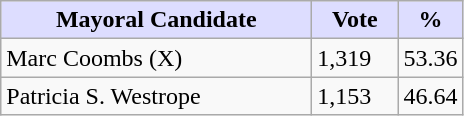<table class="wikitable">
<tr>
<th style="background:#ddf; width:200px;">Mayoral Candidate</th>
<th style="background:#ddf; width:50px;">Vote</th>
<th style="background:#ddf; width:30px;">%</th>
</tr>
<tr>
<td>Marc Coombs (X)</td>
<td>1,319</td>
<td>53.36</td>
</tr>
<tr>
<td>Patricia S. Westrope</td>
<td>1,153</td>
<td>46.64</td>
</tr>
</table>
